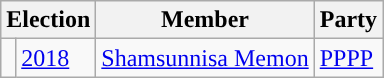<table class="wikitable">
<tr>
<th colspan="2">Election</th>
<th>Member</th>
<th>Party</th>
</tr>
<tr>
<td style="background-color: "></td>
<td><a href='#'>2018</a></td>
<td><a href='#'>Shamsunnisa Memon</a></td>
<td><a href='#'>PPPP</a></td>
</tr>
</table>
